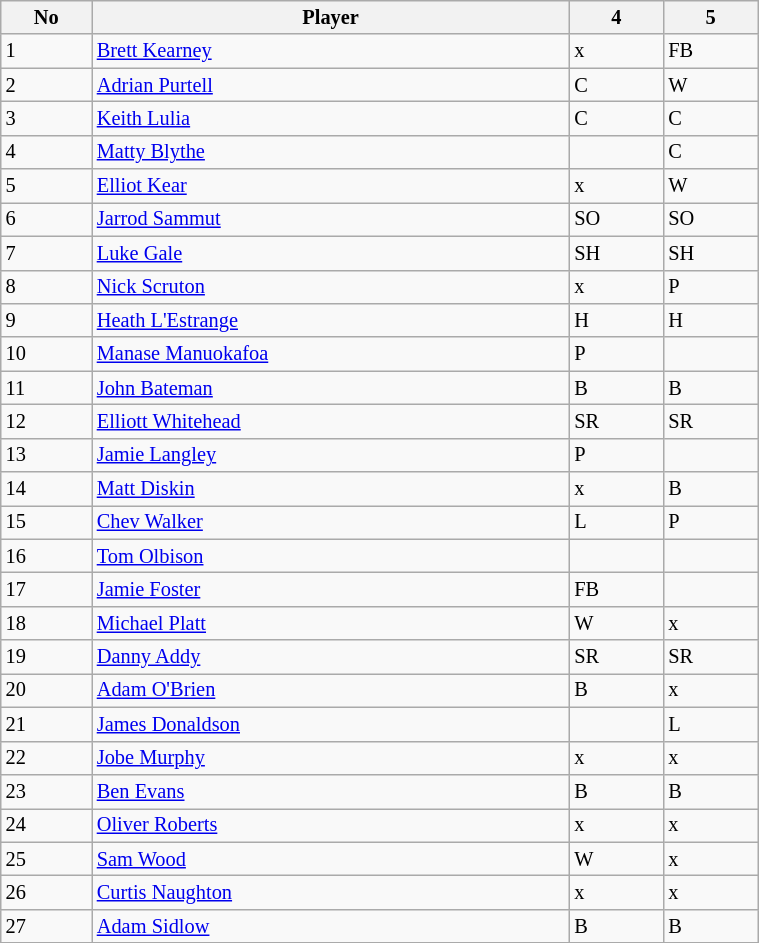<table class="wikitable" style="font-size:85%;" width="40%">
<tr>
<th>No</th>
<th>Player</th>
<th>4</th>
<th>5</th>
</tr>
<tr>
<td>1</td>
<td><a href='#'>Brett Kearney</a></td>
<td>x</td>
<td>FB</td>
</tr>
<tr>
<td>2</td>
<td><a href='#'>Adrian Purtell</a></td>
<td>C</td>
<td>W</td>
</tr>
<tr>
<td>3</td>
<td><a href='#'>Keith Lulia</a></td>
<td>C</td>
<td>C</td>
</tr>
<tr>
<td>4</td>
<td><a href='#'>Matty Blythe</a></td>
<td></td>
<td>C</td>
</tr>
<tr>
<td>5</td>
<td><a href='#'>Elliot Kear</a></td>
<td>x</td>
<td>W</td>
</tr>
<tr>
<td>6</td>
<td><a href='#'>Jarrod Sammut</a></td>
<td>SO</td>
<td>SO</td>
</tr>
<tr>
<td>7</td>
<td><a href='#'>Luke Gale</a></td>
<td>SH</td>
<td>SH</td>
</tr>
<tr>
<td>8</td>
<td><a href='#'>Nick Scruton</a></td>
<td>x</td>
<td>P</td>
</tr>
<tr>
<td>9</td>
<td><a href='#'>Heath L'Estrange</a></td>
<td>H</td>
<td>H</td>
</tr>
<tr>
<td>10</td>
<td><a href='#'>Manase Manuokafoa</a></td>
<td>P</td>
<td></td>
</tr>
<tr>
<td>11</td>
<td><a href='#'>John Bateman</a></td>
<td>B</td>
<td>B</td>
</tr>
<tr>
<td>12</td>
<td><a href='#'>Elliott Whitehead</a></td>
<td>SR</td>
<td>SR</td>
</tr>
<tr>
<td>13</td>
<td><a href='#'>Jamie Langley</a></td>
<td>P</td>
<td></td>
</tr>
<tr>
<td>14</td>
<td><a href='#'>Matt Diskin</a></td>
<td>x</td>
<td>B</td>
</tr>
<tr>
<td>15</td>
<td><a href='#'>Chev Walker</a></td>
<td>L</td>
<td>P</td>
</tr>
<tr>
<td>16</td>
<td><a href='#'>Tom Olbison</a></td>
<td></td>
<td></td>
</tr>
<tr>
<td>17</td>
<td><a href='#'>Jamie Foster</a></td>
<td>FB</td>
<td></td>
</tr>
<tr>
<td>18</td>
<td><a href='#'>Michael Platt</a></td>
<td>W</td>
<td>x</td>
</tr>
<tr>
<td>19</td>
<td><a href='#'>Danny Addy</a></td>
<td>SR</td>
<td>SR</td>
</tr>
<tr>
<td>20</td>
<td><a href='#'>Adam O'Brien</a></td>
<td>B</td>
<td>x</td>
</tr>
<tr>
<td>21</td>
<td><a href='#'>James Donaldson</a></td>
<td></td>
<td>L</td>
</tr>
<tr>
<td>22</td>
<td><a href='#'>Jobe Murphy</a></td>
<td>x</td>
<td>x</td>
</tr>
<tr>
<td>23</td>
<td><a href='#'>Ben Evans</a></td>
<td>B</td>
<td>B</td>
</tr>
<tr>
<td>24</td>
<td><a href='#'>Oliver Roberts</a></td>
<td>x</td>
<td>x</td>
</tr>
<tr>
<td>25</td>
<td><a href='#'>Sam Wood</a></td>
<td>W</td>
<td>x</td>
</tr>
<tr>
<td>26</td>
<td><a href='#'>Curtis Naughton</a></td>
<td>x</td>
<td>x</td>
</tr>
<tr>
<td>27</td>
<td><a href='#'>Adam Sidlow</a></td>
<td>B</td>
<td>B</td>
</tr>
<tr>
</tr>
</table>
